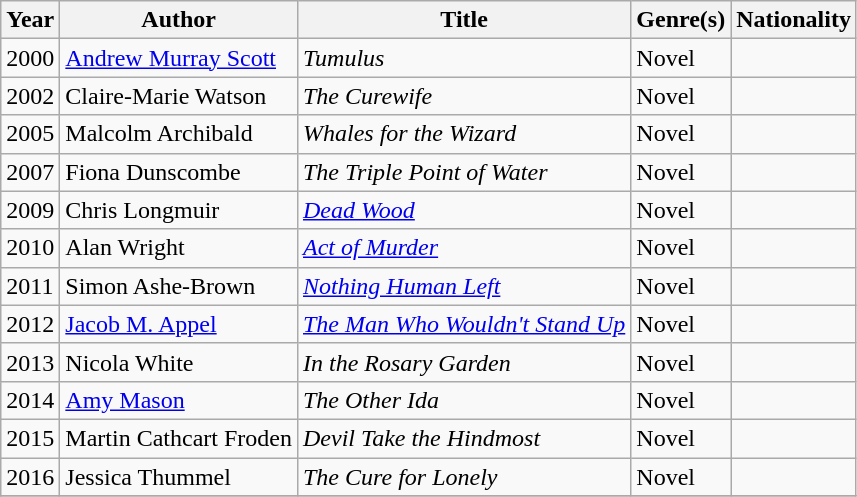<table class="wikitable sortable">
<tr>
<th>Year</th>
<th>Author</th>
<th>Title</th>
<th>Genre(s)</th>
<th>Nationality</th>
</tr>
<tr>
<td>2000</td>
<td><a href='#'>Andrew Murray Scott</a></td>
<td><em>Tumulus</em></td>
<td>Novel</td>
<td></td>
</tr>
<tr>
<td>2002</td>
<td>Claire-Marie Watson</td>
<td><em>The Curewife</em></td>
<td>Novel</td>
<td></td>
</tr>
<tr>
<td>2005</td>
<td>Malcolm Archibald</td>
<td><em>Whales for the Wizard</em></td>
<td>Novel</td>
<td></td>
</tr>
<tr>
<td>2007</td>
<td>Fiona Dunscombe</td>
<td><em>The Triple Point of Water</em></td>
<td>Novel</td>
<td></td>
</tr>
<tr>
<td>2009</td>
<td>Chris Longmuir</td>
<td><em><a href='#'>Dead Wood</a></em></td>
<td>Novel</td>
<td></td>
</tr>
<tr>
<td>2010</td>
<td>Alan Wright</td>
<td><em><a href='#'>Act of Murder</a></em></td>
<td>Novel</td>
<td></td>
</tr>
<tr>
<td>2011</td>
<td>Simon Ashe-Brown</td>
<td><em><a href='#'>Nothing Human Left</a></em></td>
<td>Novel</td>
<td></td>
</tr>
<tr>
<td>2012</td>
<td><a href='#'>Jacob M. Appel</a></td>
<td><em><a href='#'>The Man Who Wouldn't Stand Up</a></em></td>
<td>Novel</td>
<td></td>
</tr>
<tr>
<td>2013</td>
<td>Nicola White</td>
<td><em>In the Rosary Garden</em></td>
<td>Novel</td>
<td></td>
</tr>
<tr>
<td>2014</td>
<td><a href='#'>Amy Mason</a></td>
<td><em>The Other Ida</em></td>
<td>Novel</td>
<td></td>
</tr>
<tr>
<td>2015</td>
<td>Martin Cathcart Froden</td>
<td><em>Devil Take the Hindmost</em></td>
<td>Novel</td>
<td></td>
</tr>
<tr>
<td>2016</td>
<td>Jessica Thummel</td>
<td><em>The Cure for Lonely</em></td>
<td>Novel</td>
<td></td>
</tr>
<tr>
</tr>
</table>
